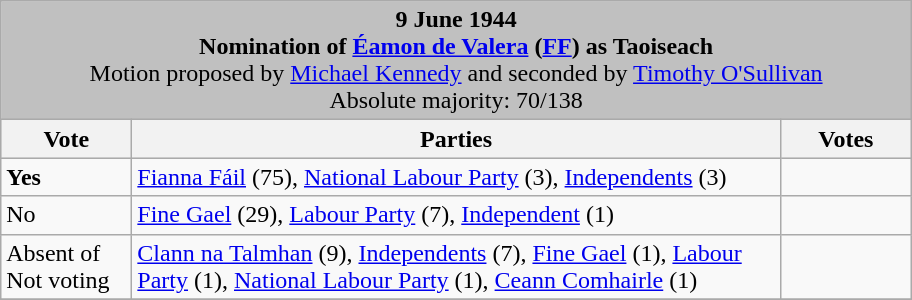<table class="wikitable">
<tr>
<td colspan="3" bgcolor="#C0C0C0" align=center><strong>9 June 1944<br>Nomination of <a href='#'>Éamon de Valera</a> (<a href='#'>FF</a>) as Taoiseach</strong><br>Motion proposed by <a href='#'>Michael Kennedy</a> and seconded by <a href='#'>Timothy O'Sullivan</a><br>Absolute majority: 70/138</td>
</tr>
<tr bgcolor="#D8D8D8">
<th width=80px>Vote</th>
<th width=425px>Parties</th>
<th width=80px align="center">Votes</th>
</tr>
<tr>
<td> <strong>Yes</strong></td>
<td><a href='#'>Fianna Fáil</a> (75), <a href='#'>National Labour Party</a> (3), <a href='#'>Independents</a> (3)</td>
<td></td>
</tr>
<tr>
<td>No</td>
<td><a href='#'>Fine Gael</a> (29), <a href='#'>Labour Party</a> (7), <a href='#'>Independent</a> (1)</td>
<td></td>
</tr>
<tr>
<td>Absent of<br>Not voting</td>
<td><a href='#'>Clann na Talmhan</a> (9), <a href='#'>Independents</a> (7), <a href='#'>Fine Gael</a> (1), <a href='#'>Labour Party</a> (1), <a href='#'>National Labour Party</a> (1), <a href='#'>Ceann Comhairle</a> (1)</td>
<td></td>
</tr>
<tr>
</tr>
</table>
